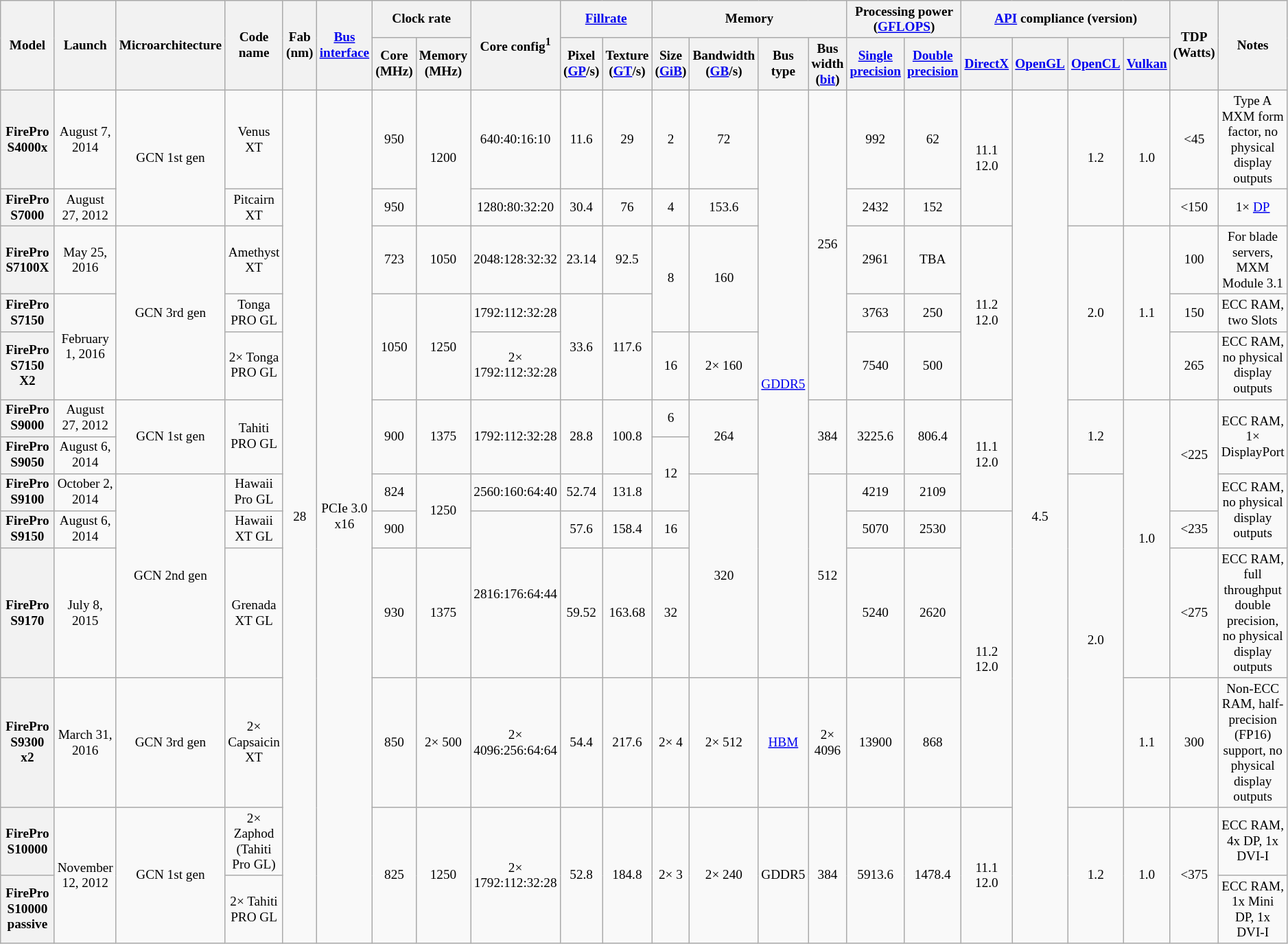<table class="mw-datatable wikitable sortable sort-under" style="font-size: 80%; text-align:center;">
<tr>
<th rowspan="2" style="width:12em">Model</th>
<th rowspan="2">Launch</th>
<th rowspan="2">Microarchitecture</th>
<th rowspan="2">Code name</th>
<th rowspan="2">Fab (nm)</th>
<th rowspan="2"><a href='#'>Bus interface</a></th>
<th colspan="2">Clock rate</th>
<th rowspan="2">Core config<sup>1</sup></th>
<th colspan="2"><a href='#'>Fillrate</a></th>
<th colspan="4">Memory</th>
<th colspan="2">Processing power<br>(<a href='#'>GFLOPS</a>)</th>
<th colspan="4"><a href='#'>API</a> compliance (version)</th>
<th rowspan="2">TDP (Watts)</th>
<th rowspan="2">Notes</th>
</tr>
<tr>
<th>Core (MHz)</th>
<th>Memory (MHz)</th>
<th>Pixel (<a href='#'>GP</a>/s)</th>
<th>Texture (<a href='#'>GT</a>/s)</th>
<th>Size (<a href='#'>GiB</a>)</th>
<th>Bandwidth (<a href='#'>GB</a>/s)</th>
<th>Bus type</th>
<th>Bus width (<a href='#'>bit</a>)</th>
<th><a href='#'>Single precision</a></th>
<th><a href='#'>Double precision</a></th>
<th><a href='#'>DirectX</a></th>
<th><a href='#'>OpenGL</a></th>
<th><a href='#'>OpenCL</a></th>
<th><a href='#'>Vulkan</a></th>
</tr>
<tr>
<th>FirePro S4000x</th>
<td>August 7, 2014</td>
<td rowspan="2">GCN 1st gen</td>
<td>Venus XT</td>
<td rowspan="13">28</td>
<td rowspan="13">PCIe 3.0 x16</td>
<td>950</td>
<td rowspan="2">1200</td>
<td>640:40:16:10</td>
<td>11.6</td>
<td>29</td>
<td>2</td>
<td>72</td>
<td rowspan="10"><a href='#'>GDDR5</a></td>
<td rowspan="5">256</td>
<td>992</td>
<td>62</td>
<td rowspan="2">11.1 12.0</td>
<td rowspan="13">4.5</td>
<td rowspan="2">1.2</td>
<td rowspan=2>1.0</td>
<td><45</td>
<td>Type A MXM form factor, no physical display outputs</td>
</tr>
<tr>
<th>FirePro S7000</th>
<td>August 27, 2012</td>
<td>Pitcairn XT</td>
<td>950</td>
<td>1280:80:32:20</td>
<td>30.4</td>
<td>76</td>
<td>4</td>
<td>153.6</td>
<td>2432</td>
<td>152</td>
<td><150</td>
<td>1× <a href='#'>DP</a></td>
</tr>
<tr>
<th>FirePro S7100X</th>
<td>May 25, 2016</td>
<td rowspan="3">GCN 3rd gen</td>
<td>Amethyst XT</td>
<td>723</td>
<td>1050</td>
<td>2048:128:32:32</td>
<td>23.14</td>
<td>92.5</td>
<td rowspan="2">8</td>
<td rowspan="2">160</td>
<td>2961</td>
<td>TBA</td>
<td rowspan="3">11.2 12.0</td>
<td rowspan="3">2.0</td>
<td rowspan=3>1.1</td>
<td>100</td>
<td>For blade servers, MXM Module 3.1</td>
</tr>
<tr>
<th>FirePro S7150</th>
<td rowspan="2">February 1, 2016</td>
<td>Tonga PRO GL</td>
<td rowspan="2">1050</td>
<td rowspan="2">1250</td>
<td>1792:112:32:28</td>
<td rowspan="2">33.6</td>
<td rowspan="2">117.6</td>
<td>3763</td>
<td>250</td>
<td>150</td>
<td>ECC RAM, two Slots</td>
</tr>
<tr>
<th>FirePro S7150 X2</th>
<td>2× Tonga PRO GL</td>
<td>2× 1792:112:32:28</td>
<td>16</td>
<td>2× 160</td>
<td>7540</td>
<td>500</td>
<td>265</td>
<td>ECC RAM, no physical display outputs</td>
</tr>
<tr>
<th>FirePro S9000</th>
<td>August 27, 2012</td>
<td rowspan="2">GCN 1st gen</td>
<td rowspan="2">Tahiti PRO GL</td>
<td rowspan="2">900</td>
<td rowspan="2">1375</td>
<td rowspan="2">1792:112:32:28</td>
<td rowspan="2">28.8</td>
<td rowspan="2">100.8</td>
<td>6</td>
<td rowspan="2">264</td>
<td rowspan="2">384</td>
<td rowspan="2">3225.6</td>
<td rowspan="2">806.4</td>
<td rowspan="3">11.1 12.0</td>
<td rowspan="2">1.2</td>
<td rowspan=5>1.0</td>
<td rowspan="3"><225</td>
<td rowspan="2">ECC RAM, 1× DisplayPort</td>
</tr>
<tr>
<th>FirePro S9050</th>
<td>August 6, 2014</td>
<td rowspan="2">12</td>
</tr>
<tr>
<th>FirePro S9100</th>
<td>October 2, 2014</td>
<td rowspan="3">GCN 2nd gen</td>
<td>Hawaii Pro GL</td>
<td>824</td>
<td rowspan="2">1250</td>
<td>2560:160:64:40</td>
<td>52.74</td>
<td>131.8</td>
<td rowspan="3">320</td>
<td rowspan="3">512</td>
<td>4219</td>
<td>2109</td>
<td rowspan="4">2.0</td>
<td rowspan="2">ECC RAM, no physical display outputs</td>
</tr>
<tr>
<th>FirePro S9150</th>
<td>August 6, 2014</td>
<td>Hawaii XT GL</td>
<td>900</td>
<td rowspan="2">2816:176:64:44</td>
<td>57.6</td>
<td>158.4</td>
<td>16</td>
<td>5070</td>
<td>2530</td>
<td rowspan="3">11.2 12.0</td>
<td><235</td>
</tr>
<tr>
<th>FirePro S9170</th>
<td>July 8, 2015</td>
<td>Grenada XT GL</td>
<td>930</td>
<td>1375</td>
<td>59.52</td>
<td>163.68</td>
<td>32</td>
<td>5240</td>
<td>2620</td>
<td><275</td>
<td>ECC RAM, full throughput double precision, no physical display outputs</td>
</tr>
<tr>
<th>FirePro S9300 x2</th>
<td>March 31, 2016</td>
<td>GCN 3rd gen</td>
<td>2× Capsaicin XT</td>
<td>850</td>
<td>2× 500</td>
<td>2× 4096:256:64:64</td>
<td>54.4</td>
<td>217.6</td>
<td>2× 4</td>
<td>2× 512</td>
<td><a href='#'>HBM</a></td>
<td>2× 4096</td>
<td>13900</td>
<td>868</td>
<td>1.1</td>
<td>300</td>
<td>Non-ECC RAM, half-precision (FP16) support, no physical display outputs</td>
</tr>
<tr>
<th>FirePro S10000</th>
<td rowspan="2">November 12, 2012</td>
<td rowspan="2">GCN 1st gen</td>
<td>2× Zaphod (Tahiti Pro GL)</td>
<td rowspan="2">825</td>
<td rowspan="2">1250</td>
<td rowspan="2">2× 1792:112:32:28</td>
<td rowspan="2">52.8</td>
<td rowspan="2">184.8</td>
<td rowspan="2">2× 3</td>
<td rowspan="2">2× 240</td>
<td rowspan="2">GDDR5</td>
<td rowspan="2">384</td>
<td rowspan="2">5913.6</td>
<td rowspan="2">1478.4</td>
<td rowspan="2">11.1 12.0</td>
<td rowspan="2">1.2</td>
<td rowspan="2">1.0</td>
<td rowspan="2"><375</td>
<td>ECC RAM, 4x DP, 1x DVI-I</td>
</tr>
<tr>
<th>FirePro S10000 passive</th>
<td>2× Tahiti PRO GL</td>
<td>ECC RAM, 1x Mini DP, 1x DVI-I</td>
</tr>
</table>
